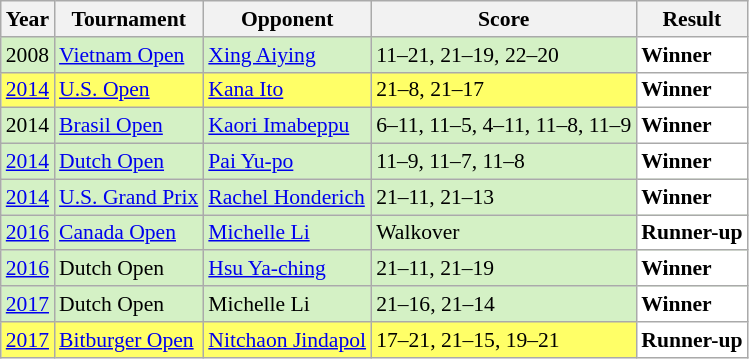<table class="sortable wikitable" style="font-size: 90%;">
<tr>
<th>Year</th>
<th>Tournament</th>
<th>Opponent</th>
<th>Score</th>
<th>Result</th>
</tr>
<tr style="background:#D4F1C5">
<td align="center">2008</td>
<td align="left"><a href='#'>Vietnam Open</a></td>
<td align="left"> <a href='#'>Xing Aiying</a></td>
<td align="left">11–21, 21–19, 22–20</td>
<td style="text-align:left; background:white"> <strong>Winner</strong></td>
</tr>
<tr style="background:#FFFF67">
<td align="center"><a href='#'>2014</a></td>
<td align="left"><a href='#'>U.S. Open</a></td>
<td align="left"> <a href='#'>Kana Ito</a></td>
<td align="left">21–8, 21–17</td>
<td style="text-align:left; background:white"> <strong>Winner</strong></td>
</tr>
<tr style="background:#D4F1C5">
<td align="center">2014</td>
<td align="left"><a href='#'>Brasil Open</a></td>
<td align="left"> <a href='#'>Kaori Imabeppu</a></td>
<td align="left">6–11, 11–5, 4–11, 11–8, 11–9</td>
<td style="text-align:left; background:white"> <strong>Winner</strong></td>
</tr>
<tr style="background:#D4F1C5">
<td align="center"><a href='#'>2014</a></td>
<td align="left"><a href='#'>Dutch Open</a></td>
<td align="left"> <a href='#'>Pai Yu-po</a></td>
<td align="left">11–9, 11–7, 11–8</td>
<td style="text-align:left; background:white"> <strong>Winner</strong></td>
</tr>
<tr style="background:#D4F1C5">
<td align="center"><a href='#'>2014</a></td>
<td align="left"><a href='#'>U.S. Grand Prix</a></td>
<td align="left"> <a href='#'>Rachel Honderich</a></td>
<td align="left">21–11, 21–13</td>
<td style="text-align:left; background:white"> <strong>Winner</strong></td>
</tr>
<tr style="background:#D4F1C5">
<td align="center"><a href='#'>2016</a></td>
<td align="left"><a href='#'>Canada Open</a></td>
<td align="left"> <a href='#'>Michelle Li</a></td>
<td align="left">Walkover</td>
<td style="text-align:left; background:white"> <strong>Runner-up</strong></td>
</tr>
<tr style="background:#D4F1C5">
<td align="center"><a href='#'>2016</a></td>
<td align="left">Dutch Open</td>
<td align="left"> <a href='#'>Hsu Ya-ching</a></td>
<td align="left">21–11, 21–19</td>
<td style="text-align:left; background:white"> <strong>Winner</strong></td>
</tr>
<tr style="background:#D4F1C5">
<td align="center"><a href='#'>2017</a></td>
<td align="left">Dutch Open</td>
<td align="left"> Michelle Li</td>
<td align="left">21–16, 21–14</td>
<td style="text-align:left; background:white"> <strong>Winner</strong></td>
</tr>
<tr style="background:#FFFF67">
<td align="center"><a href='#'>2017</a></td>
<td align="left"><a href='#'>Bitburger Open</a></td>
<td align="left"> <a href='#'>Nitchaon Jindapol</a></td>
<td align="left">17–21, 21–15, 19–21</td>
<td style="text-align:left; background:white"> <strong>Runner-up</strong></td>
</tr>
</table>
